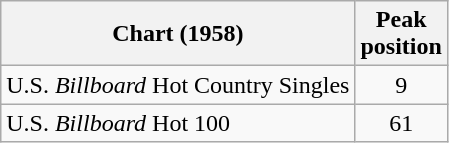<table class="wikitable sortable">
<tr>
<th align="left">Chart (1958)</th>
<th align="center">Peak<br>position</th>
</tr>
<tr>
<td align="left">U.S. <em>Billboard</em> Hot Country Singles</td>
<td align="center">9</td>
</tr>
<tr>
<td align="left">U.S. <em>Billboard</em> Hot 100</td>
<td align="center">61</td>
</tr>
</table>
